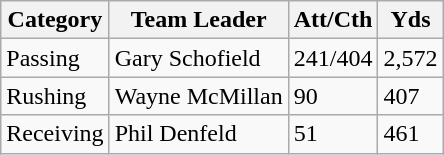<table class="wikitable">
<tr>
<th>Category</th>
<th>Team Leader</th>
<th>Att/Cth</th>
<th>Yds</th>
</tr>
<tr style="background: ##ddffdd;">
<td>Passing</td>
<td>Gary Schofield</td>
<td>241/404</td>
<td>2,572</td>
</tr>
<tr style="background: ##ffdddd;">
<td>Rushing</td>
<td>Wayne McMillan</td>
<td>90</td>
<td>407</td>
</tr>
<tr style="background: ##ddffdd;">
<td>Receiving</td>
<td>Phil Denfeld</td>
<td>51</td>
<td>461</td>
</tr>
</table>
